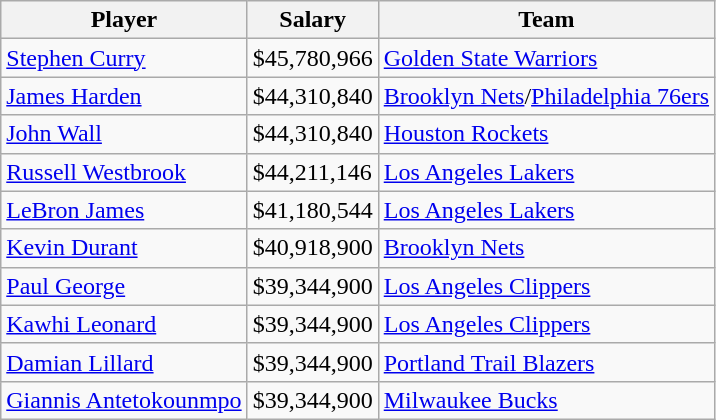<table class="wikitable">
<tr>
<th>Player</th>
<th>Salary</th>
<th>Team</th>
</tr>
<tr>
<td><a href='#'>Stephen Curry</a></td>
<td>$45,780,966</td>
<td><a href='#'>Golden State Warriors</a></td>
</tr>
<tr>
<td><a href='#'>James Harden</a></td>
<td>$44,310,840</td>
<td><a href='#'>Brooklyn Nets</a>/<a href='#'>Philadelphia 76ers</a></td>
</tr>
<tr>
<td><a href='#'>John Wall</a></td>
<td>$44,310,840</td>
<td><a href='#'>Houston Rockets</a></td>
</tr>
<tr>
<td><a href='#'>Russell Westbrook</a></td>
<td>$44,211,146</td>
<td><a href='#'>Los Angeles Lakers</a></td>
</tr>
<tr>
<td><a href='#'>LeBron James</a></td>
<td>$41,180,544</td>
<td><a href='#'>Los Angeles Lakers</a></td>
</tr>
<tr>
<td><a href='#'>Kevin Durant</a></td>
<td>$40,918,900</td>
<td><a href='#'>Brooklyn Nets</a></td>
</tr>
<tr>
<td><a href='#'>Paul George</a></td>
<td>$39,344,900</td>
<td><a href='#'>Los Angeles Clippers</a></td>
</tr>
<tr>
<td><a href='#'>Kawhi Leonard</a></td>
<td>$39,344,900</td>
<td><a href='#'>Los Angeles Clippers</a></td>
</tr>
<tr>
<td><a href='#'>Damian Lillard</a></td>
<td>$39,344,900</td>
<td><a href='#'>Portland Trail Blazers</a></td>
</tr>
<tr>
<td><a href='#'>Giannis Antetokounmpo</a></td>
<td>$39,344,900</td>
<td><a href='#'>Milwaukee Bucks</a></td>
</tr>
</table>
